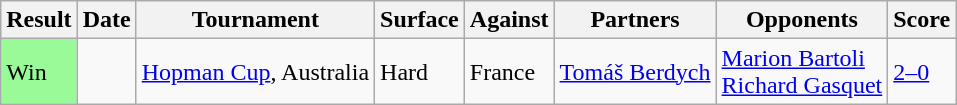<table class="sortable wikitable">
<tr>
<th>Result</th>
<th>Date</th>
<th>Tournament</th>
<th>Surface</th>
<th>Against</th>
<th>Partners</th>
<th>Opponents</th>
<th class="unsortable">Score</th>
</tr>
<tr>
<td style="background:#98fb98;">Win</td>
<td><a href='#'></a></td>
<td><a href='#'>Hopman Cup</a>, Australia</td>
<td>Hard</td>
<td> France</td>
<td><a href='#'>Tomáš Berdych</a></td>
<td><a href='#'>Marion Bartoli</a><br><a href='#'>Richard Gasquet</a></td>
<td><a href='#'>2–0</a></td>
</tr>
</table>
